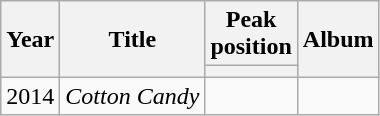<table class="wikitable">
<tr>
<th rowspan="2">Year</th>
<th rowspan="2">Title</th>
<th>Peak<br>position</th>
<th rowspan="2">Album</th>
</tr>
<tr>
<th></th>
</tr>
<tr>
<td>2014</td>
<td><em>Cotton Candy</em></td>
<td></td>
<td></td>
</tr>
</table>
